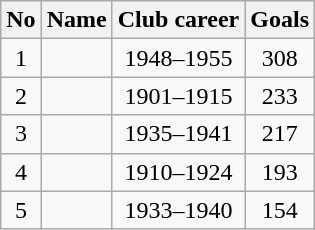<table class="wikitable sortable" style="text-align: center;">
<tr>
<th>No</th>
<th>Name</th>
<th>Club career</th>
<th>Goals</th>
</tr>
<tr>
<td>1</td>
<td style="text-align:left;"></td>
<td>1948–1955</td>
<td>308</td>
</tr>
<tr>
<td>2</td>
<td style="text-align:left;"></td>
<td>1901–1915</td>
<td>233</td>
</tr>
<tr>
<td>3</td>
<td style="text-align:left;"></td>
<td>1935–1941</td>
<td>217</td>
</tr>
<tr>
<td>4</td>
<td style="text-align:left;"></td>
<td>1910–1924</td>
<td>193</td>
</tr>
<tr>
<td>5</td>
<td style="text-align:left;"></td>
<td>1933–1940</td>
<td>154</td>
</tr>
</table>
